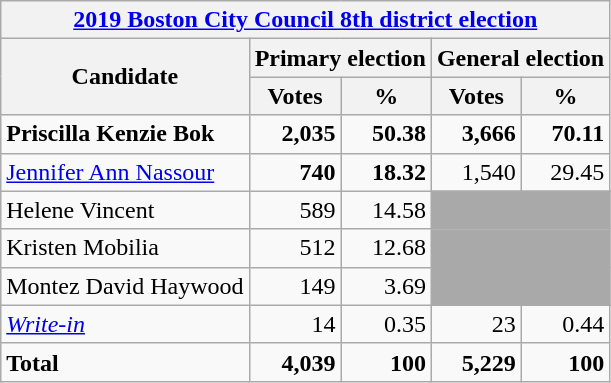<table class=wikitable>
<tr>
<th colspan=5><a href='#'>2019 Boston City Council 8th district election</a></th>
</tr>
<tr>
<th colspan=1 rowspan=2>Candidate</th>
<th colspan=2><strong>Primary election</strong></th>
<th colspan=2><strong>General election</strong></th>
</tr>
<tr>
<th>Votes</th>
<th>%</th>
<th>Votes</th>
<th>%</th>
</tr>
<tr>
<td><strong>Priscilla Kenzie Bok</strong></td>
<td align="right"><strong>2,035</strong></td>
<td align="right"><strong>50.38</strong></td>
<td align="right"><strong>3,666</strong></td>
<td align="right"><strong>70.11</strong></td>
</tr>
<tr>
<td><a href='#'>Jennifer Ann Nassour</a></td>
<td align="right"><strong>740</strong></td>
<td align="right"><strong>18.32</strong></td>
<td align="right">1,540</td>
<td align="right">29.45</td>
</tr>
<tr>
<td>Helene Vincent</td>
<td align="right">589</td>
<td align="right">14.58</td>
<td colspan=2 bgcolor=darkgray> </td>
</tr>
<tr>
<td>Kristen Mobilia</td>
<td align="right">512</td>
<td align="right">12.68</td>
<td colspan=2 bgcolor=darkgray> </td>
</tr>
<tr>
<td>Montez David Haywood</td>
<td align="right">149</td>
<td align="right">3.69</td>
<td colspan=2 bgcolor=darkgray> </td>
</tr>
<tr>
<td><em><a href='#'>Write-in</a></em></td>
<td align="right">14</td>
<td align="right">0.35</td>
<td align="right">23</td>
<td align="right">0.44</td>
</tr>
<tr>
<td><strong>Total</strong></td>
<td align="right"><strong>4,039</strong></td>
<td align="right"><strong>100</strong></td>
<td align="right"><strong>5,229</strong></td>
<td align="right"><strong>100</strong></td>
</tr>
</table>
